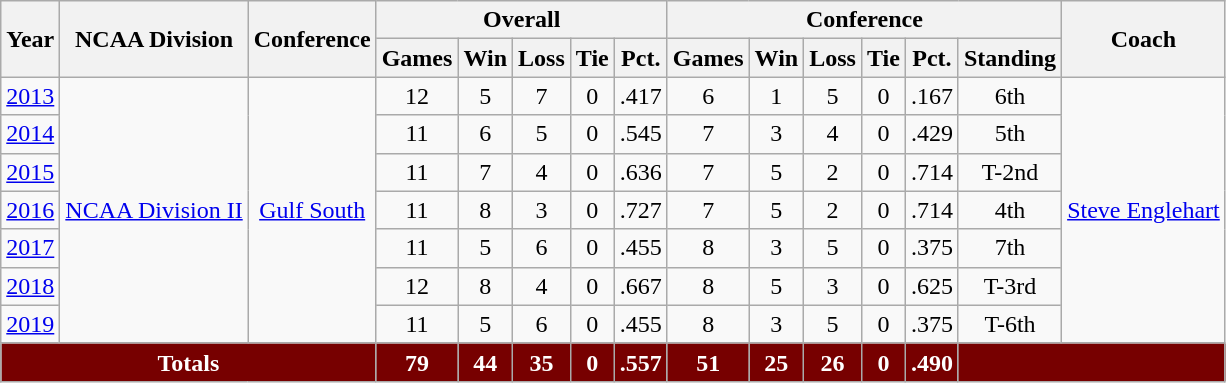<table class="wikitable" style="text-align: center;">
<tr>
<th rowspan=2>Year</th>
<th rowspan=2>NCAA Division</th>
<th rowspan=2>Conference</th>
<th colspan="5">Overall</th>
<th colspan="6">Conference</th>
<th rowspan=2>Coach</th>
</tr>
<tr>
<th>Games</th>
<th>Win</th>
<th>Loss</th>
<th>Tie</th>
<th>Pct.</th>
<th>Games</th>
<th>Win</th>
<th>Loss</th>
<th>Tie</th>
<th>Pct.</th>
<th>Standing</th>
</tr>
<tr>
<td><a href='#'>2013</a></td>
<td rowspan="7"><a href='#'>NCAA Division II</a></td>
<td rowspan="7"><a href='#'>Gulf South</a></td>
<td>12</td>
<td>5</td>
<td>7</td>
<td>0</td>
<td>.417</td>
<td>6</td>
<td>1</td>
<td>5</td>
<td>0</td>
<td>.167</td>
<td>6th</td>
<td rowspan=7><a href='#'>Steve Englehart</a></td>
</tr>
<tr>
<td><a href='#'>2014</a></td>
<td>11</td>
<td>6</td>
<td>5</td>
<td>0</td>
<td>.545</td>
<td>7</td>
<td>3</td>
<td>4</td>
<td>0</td>
<td>.429</td>
<td>5th</td>
</tr>
<tr>
<td><a href='#'>2015</a></td>
<td>11</td>
<td>7</td>
<td>4</td>
<td>0</td>
<td>.636</td>
<td>7</td>
<td>5</td>
<td>2</td>
<td>0</td>
<td>.714</td>
<td>T-2nd</td>
</tr>
<tr>
<td><a href='#'>2016</a></td>
<td>11</td>
<td>8</td>
<td>3</td>
<td>0</td>
<td>.727</td>
<td>7</td>
<td>5</td>
<td>2</td>
<td>0</td>
<td>.714</td>
<td>4th</td>
</tr>
<tr>
<td><a href='#'>2017</a></td>
<td>11</td>
<td>5</td>
<td>6</td>
<td>0</td>
<td>.455</td>
<td>8</td>
<td>3</td>
<td>5</td>
<td>0</td>
<td>.375</td>
<td>7th</td>
</tr>
<tr>
<td><a href='#'>2018</a></td>
<td>12</td>
<td>8</td>
<td>4</td>
<td>0</td>
<td>.667</td>
<td>8</td>
<td>5</td>
<td>3</td>
<td>0</td>
<td>.625</td>
<td>T-3rd</td>
</tr>
<tr>
<td><a href='#'>2019</a></td>
<td>11</td>
<td>5</td>
<td>6</td>
<td>0</td>
<td>.455</td>
<td>8</td>
<td>3</td>
<td>5</td>
<td>0</td>
<td>.375</td>
<td>T-6th</td>
</tr>
<tr style="background: #770000; color:white">
<td colspan=3><strong>Totals</strong></td>
<td><strong>79</strong></td>
<td><strong>44</strong></td>
<td><strong>35</strong></td>
<td><strong>0</strong></td>
<td><strong>.557</strong></td>
<td><strong>51</strong></td>
<td><strong>25</strong></td>
<td><strong>26</strong></td>
<td><strong>0</strong></td>
<td><strong>.490</strong></td>
<td colspan="2"></td>
</tr>
</table>
